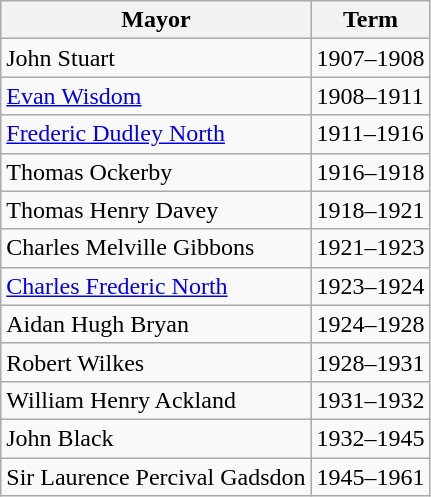<table class="wikitable">
<tr>
<th>Mayor</th>
<th>Term</th>
</tr>
<tr>
<td>John Stuart</td>
<td>1907–1908</td>
</tr>
<tr>
<td><a href='#'>Evan Wisdom</a></td>
<td>1908–1911</td>
</tr>
<tr>
<td><a href='#'>Frederic Dudley North</a></td>
<td>1911–1916</td>
</tr>
<tr>
<td>Thomas Ockerby</td>
<td>1916–1918</td>
</tr>
<tr>
<td>Thomas Henry Davey</td>
<td>1918–1921</td>
</tr>
<tr>
<td>Charles Melville Gibbons</td>
<td>1921–1923</td>
</tr>
<tr>
<td><a href='#'>Charles Frederic North</a></td>
<td>1923–1924</td>
</tr>
<tr>
<td>Aidan Hugh Bryan</td>
<td>1924–1928</td>
</tr>
<tr>
<td>Robert Wilkes</td>
<td>1928–1931</td>
</tr>
<tr>
<td>William Henry Ackland</td>
<td>1931–1932</td>
</tr>
<tr>
<td>John Black</td>
<td>1932–1945</td>
</tr>
<tr>
<td>Sir Laurence Percival Gadsdon</td>
<td>1945–1961</td>
</tr>
</table>
